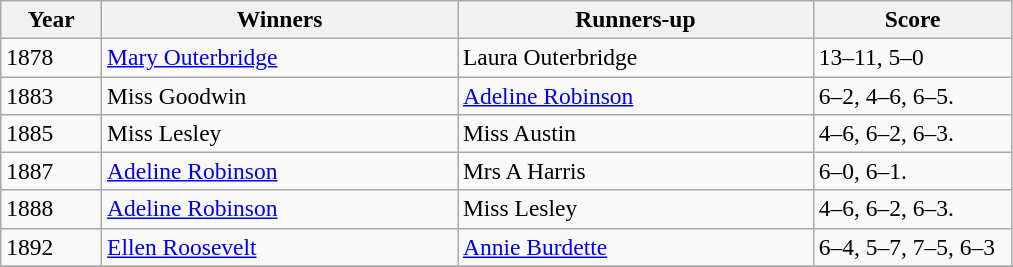<table class="wikitable" style="font-size:98%;">
<tr>
<th style="width:60px;">Year</th>
<th style="width:230px;">Winners</th>
<th style="width:230px;">Runners-up</th>
<th style="width:125px;">Score</th>
</tr>
<tr>
<td>1878</td>
<td> <a href='#'>Mary Outerbridge</a></td>
<td> Laura Outerbridge</td>
<td>13–11, 5–0</td>
</tr>
<tr>
<td>1883</td>
<td> Miss Goodwin</td>
<td> <a href='#'>Adeline Robinson</a></td>
<td>6–2, 4–6, 6–5.</td>
</tr>
<tr>
<td>1885</td>
<td> Miss Lesley</td>
<td> Miss Austin</td>
<td>4–6, 6–2, 6–3.</td>
</tr>
<tr>
<td>1887</td>
<td> <a href='#'>Adeline Robinson</a></td>
<td> Mrs A Harris</td>
<td>6–0, 6–1.</td>
</tr>
<tr>
<td>1888</td>
<td> <a href='#'>Adeline Robinson</a></td>
<td> Miss Lesley</td>
<td>4–6, 6–2, 6–3.</td>
</tr>
<tr>
<td>1892</td>
<td> <a href='#'>Ellen Roosevelt</a></td>
<td> <a href='#'>Annie Burdette</a></td>
<td>6–4, 5–7, 7–5, 6–3</td>
</tr>
<tr>
</tr>
</table>
